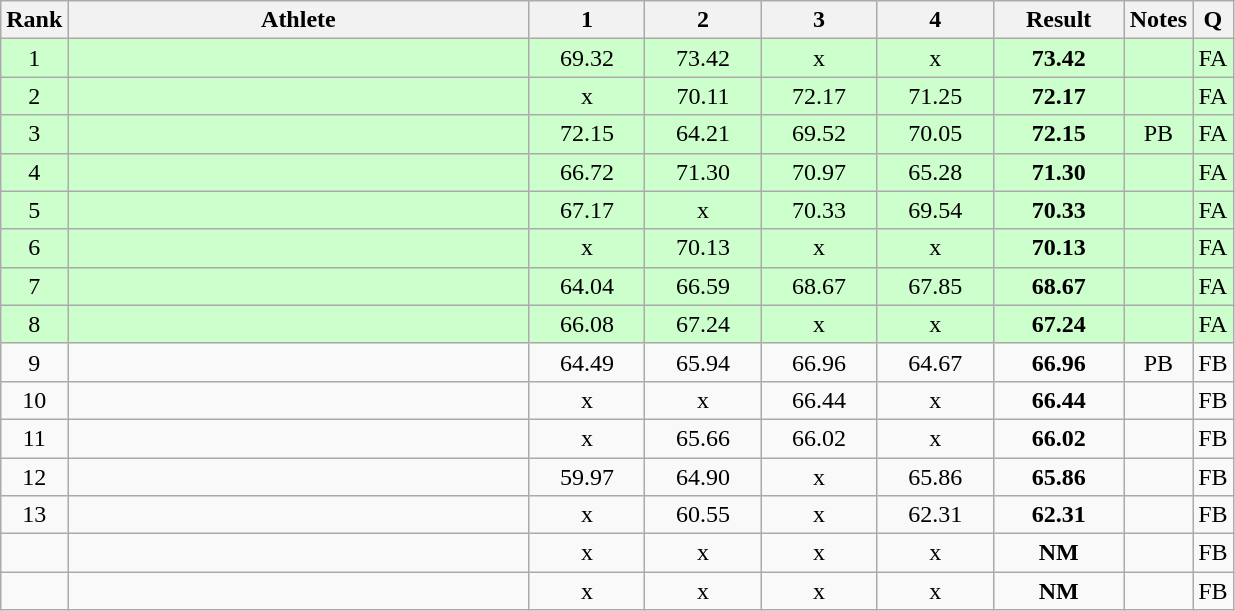<table class="wikitable sortable" style="text-align:center">
<tr>
<th>Rank</th>
<th width=300>Athlete</th>
<th width=70>1</th>
<th width=70>2</th>
<th width=70>3</th>
<th width=70>4</th>
<th width=80>Result</th>
<th>Notes</th>
<th>Q</th>
</tr>
<tr bgcolor=ccffcc>
<td>1</td>
<td align=left></td>
<td>69.32</td>
<td>73.42</td>
<td>x</td>
<td>x</td>
<td><strong>73.42</strong></td>
<td></td>
<td>FA</td>
</tr>
<tr bgcolor=ccffcc>
<td>2</td>
<td align=left></td>
<td>x</td>
<td>70.11</td>
<td>72.17</td>
<td>71.25</td>
<td><strong>72.17</strong></td>
<td></td>
<td>FA</td>
</tr>
<tr bgcolor=ccffcc>
<td>3</td>
<td align=left></td>
<td>72.15</td>
<td>64.21</td>
<td>69.52</td>
<td>70.05</td>
<td><strong>72.15</strong></td>
<td>PB</td>
<td>FA</td>
</tr>
<tr bgcolor=ccffcc>
<td>4</td>
<td align=left></td>
<td>66.72</td>
<td>71.30</td>
<td>70.97</td>
<td>65.28</td>
<td><strong>71.30</strong></td>
<td></td>
<td>FA</td>
</tr>
<tr bgcolor=ccffcc>
<td>5</td>
<td align=left></td>
<td>67.17</td>
<td>x</td>
<td>70.33</td>
<td>69.54</td>
<td><strong>70.33</strong></td>
<td></td>
<td>FA</td>
</tr>
<tr bgcolor=ccffcc>
<td>6</td>
<td align=left></td>
<td>x</td>
<td>70.13</td>
<td>x</td>
<td>x</td>
<td><strong>70.13</strong></td>
<td></td>
<td>FA</td>
</tr>
<tr bgcolor=ccffcc>
<td>7</td>
<td align=left></td>
<td>64.04</td>
<td>66.59</td>
<td>68.67</td>
<td>67.85</td>
<td><strong>68.67</strong></td>
<td></td>
<td>FA</td>
</tr>
<tr bgcolor=ccffcc>
<td>8</td>
<td align=left></td>
<td>66.08</td>
<td>67.24</td>
<td>x</td>
<td>x</td>
<td><strong>67.24</strong></td>
<td></td>
<td>FA</td>
</tr>
<tr>
<td>9</td>
<td align=left></td>
<td>64.49</td>
<td>65.94</td>
<td>66.96</td>
<td>64.67</td>
<td><strong>66.96</strong></td>
<td>PB</td>
<td>FB</td>
</tr>
<tr>
<td>10</td>
<td align=left></td>
<td>x</td>
<td>x</td>
<td>66.44</td>
<td>x</td>
<td><strong>66.44</strong></td>
<td></td>
<td>FB</td>
</tr>
<tr>
<td>11</td>
<td align=left></td>
<td>x</td>
<td>65.66</td>
<td>66.02</td>
<td>x</td>
<td><strong>66.02</strong></td>
<td></td>
<td>FB</td>
</tr>
<tr>
<td>12</td>
<td align=left></td>
<td>59.97</td>
<td>64.90</td>
<td>x</td>
<td>65.86</td>
<td><strong>65.86</strong></td>
<td></td>
<td>FB</td>
</tr>
<tr>
<td>13</td>
<td align=left></td>
<td>x</td>
<td>60.55</td>
<td>x</td>
<td>62.31</td>
<td><strong>62.31</strong></td>
<td></td>
<td>FB</td>
</tr>
<tr>
<td></td>
<td align=left></td>
<td>x</td>
<td>x</td>
<td>x</td>
<td>x</td>
<td><strong>NM</strong></td>
<td></td>
<td>FB</td>
</tr>
<tr>
<td></td>
<td align=left></td>
<td>x</td>
<td>x</td>
<td>x</td>
<td>x</td>
<td><strong>NM</strong></td>
<td></td>
<td>FB</td>
</tr>
</table>
